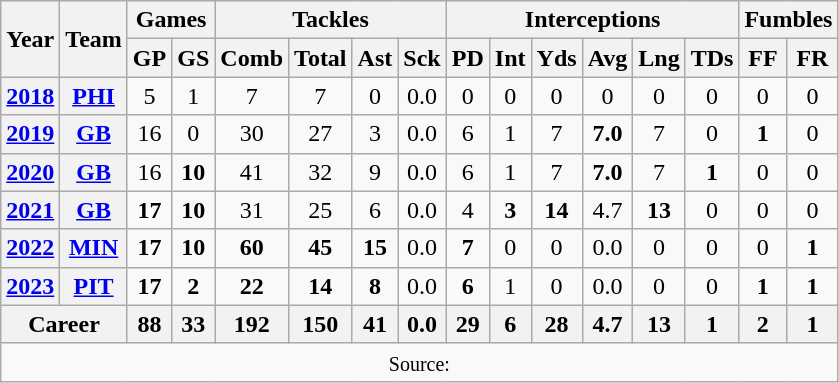<table class="wikitable" style="text-align: center;">
<tr>
<th rowspan="2">Year</th>
<th rowspan="2">Team</th>
<th colspan="2">Games</th>
<th colspan="4">Tackles</th>
<th colspan="6">Interceptions</th>
<th colspan="2">Fumbles</th>
</tr>
<tr>
<th>GP</th>
<th>GS</th>
<th>Comb</th>
<th>Total</th>
<th>Ast</th>
<th>Sck</th>
<th>PD</th>
<th>Int</th>
<th>Yds</th>
<th>Avg</th>
<th>Lng</th>
<th>TDs</th>
<th>FF</th>
<th>FR</th>
</tr>
<tr>
<th><a href='#'>2018</a></th>
<th><a href='#'>PHI</a></th>
<td>5</td>
<td>1</td>
<td>7</td>
<td>7</td>
<td>0</td>
<td>0.0</td>
<td>0</td>
<td>0</td>
<td>0</td>
<td>0</td>
<td>0</td>
<td>0</td>
<td>0</td>
<td>0</td>
</tr>
<tr>
<th><a href='#'>2019</a></th>
<th><a href='#'>GB</a></th>
<td>16</td>
<td>0</td>
<td>30</td>
<td>27</td>
<td>3</td>
<td>0.0</td>
<td>6</td>
<td>1</td>
<td>7</td>
<td><strong>7.0</strong></td>
<td>7</td>
<td>0</td>
<td><strong>1</strong></td>
<td>0</td>
</tr>
<tr>
<th><a href='#'>2020</a></th>
<th><a href='#'>GB</a></th>
<td>16</td>
<td><strong>10</strong></td>
<td>41</td>
<td>32</td>
<td>9</td>
<td>0.0</td>
<td>6</td>
<td>1</td>
<td>7</td>
<td><strong>7.0</strong></td>
<td>7</td>
<td><strong>1</strong></td>
<td>0</td>
<td>0</td>
</tr>
<tr>
<th><a href='#'>2021</a></th>
<th><a href='#'>GB</a></th>
<td><strong>17</strong></td>
<td><strong>10</strong></td>
<td>31</td>
<td>25</td>
<td>6</td>
<td>0.0</td>
<td>4</td>
<td><strong>3</strong></td>
<td><strong>14</strong></td>
<td>4.7</td>
<td><strong>13</strong></td>
<td>0</td>
<td>0</td>
<td>0</td>
</tr>
<tr>
<th><a href='#'>2022</a></th>
<th><a href='#'>MIN</a></th>
<td><strong>17</strong></td>
<td><strong>10</strong></td>
<td><strong>60</strong></td>
<td><strong>45</strong></td>
<td><strong>15</strong></td>
<td>0.0</td>
<td><strong>7</strong></td>
<td>0</td>
<td>0</td>
<td>0.0</td>
<td>0</td>
<td>0</td>
<td>0</td>
<td><strong>1</strong></td>
</tr>
<tr>
<th><a href='#'>2023</a></th>
<th><a href='#'>PIT</a></th>
<td><strong>17</strong></td>
<td><strong>2</strong></td>
<td><strong>22</strong></td>
<td><strong>14</strong></td>
<td><strong>8</strong></td>
<td>0.0</td>
<td><strong>6</strong></td>
<td>1</td>
<td>0</td>
<td>0.0</td>
<td>0</td>
<td>0</td>
<td><strong>1</strong></td>
<td><strong>1</strong></td>
</tr>
<tr>
<th colspan="2">Career</th>
<th>88</th>
<th>33</th>
<th>192</th>
<th>150</th>
<th>41</th>
<th>0.0</th>
<th>29</th>
<th>6</th>
<th>28</th>
<th>4.7</th>
<th>13</th>
<th>1</th>
<th>2</th>
<th>1</th>
</tr>
<tr>
<td colspan="17"><small>Source: </small></td>
</tr>
</table>
